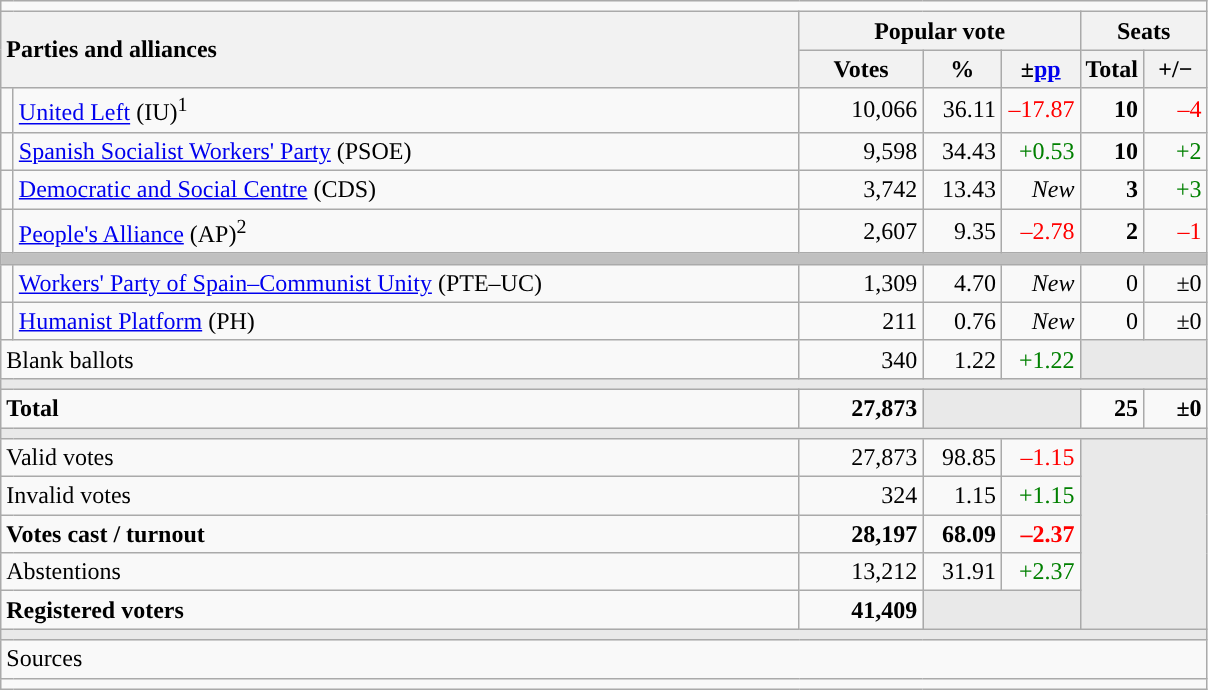<table class="wikitable" style="text-align:right;">
<tr>
<td colspan="7"></td>
</tr>
<tr>
<th style="text-align:left;" rowspan="2" colspan="2" width="525">Parties and alliances</th>
<th colspan="3">Popular vote</th>
<th colspan="2">Seats</th>
</tr>
<tr>
<th width="75">Votes</th>
<th width="45">%</th>
<th width="45">±<a href='#'>pp</a></th>
<th width="35">Total</th>
<th width="35">+/−</th>
</tr>
<tr>
<td width="1" style="color:inherit;background:"></td>
<td align="left"><a href='#'>United Left</a> (IU)<sup>1</sup></td>
<td>10,066</td>
<td>36.11</td>
<td style="color:red;">–17.87</td>
<td><strong>10</strong></td>
<td style="color:red;">–4</td>
</tr>
<tr>
<td style="color:inherit;background:"></td>
<td align="left"><a href='#'>Spanish Socialist Workers' Party</a> (PSOE)</td>
<td>9,598</td>
<td>34.43</td>
<td style="color:green;">+0.53</td>
<td><strong>10</strong></td>
<td style="color:green;">+2</td>
</tr>
<tr>
<td style="color:inherit;background:"></td>
<td align="left"><a href='#'>Democratic and Social Centre</a> (CDS)</td>
<td>3,742</td>
<td>13.43</td>
<td><em>New</em></td>
<td><strong>3</strong></td>
<td style="color:green;">+3</td>
</tr>
<tr>
<td style="color:inherit;background:"></td>
<td align="left"><a href='#'>People's Alliance</a> (AP)<sup>2</sup></td>
<td>2,607</td>
<td>9.35</td>
<td style="color:red;">–2.78</td>
<td><strong>2</strong></td>
<td style="color:red;">–1</td>
</tr>
<tr>
<td colspan="7" bgcolor="#C0C0C0"></td>
</tr>
<tr>
<td style="color:inherit;background:"></td>
<td align="left"><a href='#'>Workers' Party of Spain–Communist Unity</a> (PTE–UC)</td>
<td>1,309</td>
<td>4.70</td>
<td><em>New</em></td>
<td>0</td>
<td>±0</td>
</tr>
<tr>
<td style="color:inherit;background:"></td>
<td align="left"><a href='#'>Humanist Platform</a> (PH)</td>
<td>211</td>
<td>0.76</td>
<td><em>New</em></td>
<td>0</td>
<td>±0</td>
</tr>
<tr>
<td align="left" colspan="2">Blank ballots</td>
<td>340</td>
<td>1.22</td>
<td style="color:green;">+1.22</td>
<td bgcolor="#E9E9E9" colspan="2"></td>
</tr>
<tr>
<td colspan="7" bgcolor="#E9E9E9"></td>
</tr>
<tr style="font-weight:bold;">
<td align="left" colspan="2">Total</td>
<td>27,873</td>
<td bgcolor="#E9E9E9" colspan="2"></td>
<td>25</td>
<td>±0</td>
</tr>
<tr>
<td colspan="7" bgcolor="#E9E9E9"></td>
</tr>
<tr>
<td align="left" colspan="2">Valid votes</td>
<td>27,873</td>
<td>98.85</td>
<td style="color:red;">–1.15</td>
<td bgcolor="#E9E9E9" colspan="2" rowspan="5"></td>
</tr>
<tr>
<td align="left" colspan="2">Invalid votes</td>
<td>324</td>
<td>1.15</td>
<td style="color:green;">+1.15</td>
</tr>
<tr style="font-weight:bold;">
<td align="left" colspan="2">Votes cast / turnout</td>
<td>28,197</td>
<td>68.09</td>
<td style="color:red;">–2.37</td>
</tr>
<tr>
<td align="left" colspan="2">Abstentions</td>
<td>13,212</td>
<td>31.91</td>
<td style="color:green;">+2.37</td>
</tr>
<tr style="font-weight:bold;">
<td align="left" colspan="2">Registered voters</td>
<td>41,409</td>
<td bgcolor="#E9E9E9" colspan="2"></td>
</tr>
<tr>
<td colspan="7" bgcolor="#E9E9E9"></td>
</tr>
<tr>
<td align="left" colspan="7">Sources</td>
</tr>
<tr>
<td colspan="7" style="text-align:left; max-width:790px;"></td>
</tr>
</table>
